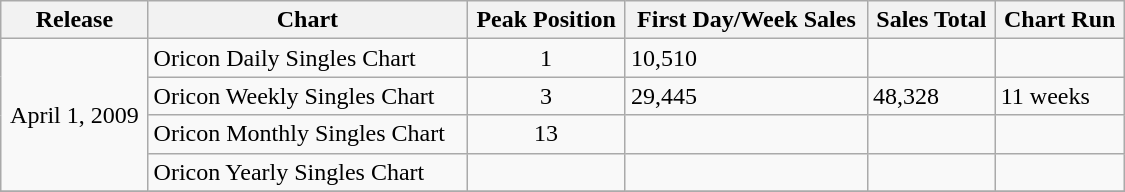<table class="wikitable" width="750px">
<tr>
<th align="left">Release</th>
<th align="left">Chart</th>
<th align="left">Peak Position</th>
<th align="left">First Day/Week Sales</th>
<th align="left">Sales Total</th>
<th align="left">Chart Run</th>
</tr>
<tr>
<td align="center" rowspan="4">April 1, 2009</td>
<td align="left">Oricon Daily Singles Chart</td>
<td align="center">1</td>
<td align="left">10,510</td>
<td align="left"></td>
<td align="left"></td>
</tr>
<tr>
<td align="left">Oricon Weekly Singles Chart</td>
<td align="center">3</td>
<td align="left">29,445</td>
<td align="left">48,328</td>
<td align="left">11 weeks</td>
</tr>
<tr>
<td align="left">Oricon Monthly Singles Chart</td>
<td align="center">13</td>
<td align="left"></td>
<td align="left"></td>
<td align="left"></td>
</tr>
<tr>
<td align="left">Oricon Yearly Singles Chart</td>
<td align="center"></td>
<td align="left"></td>
<td align="left"></td>
<td align="left"></td>
</tr>
<tr>
</tr>
</table>
